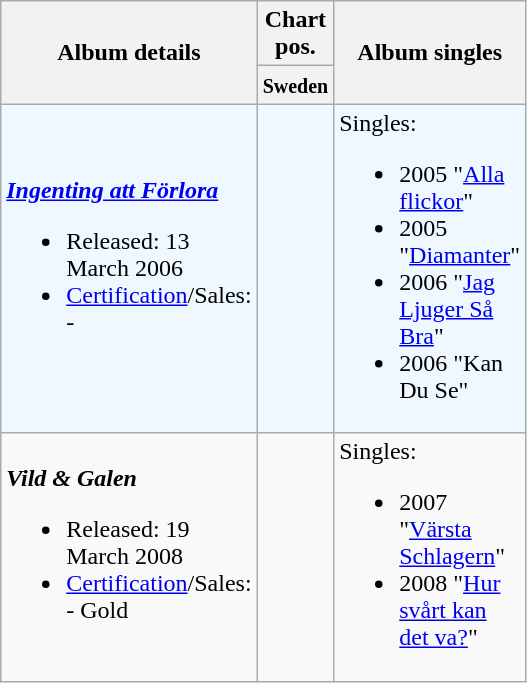<table class="wikitable">
<tr>
<th width="23" rowspan="2">Album details</th>
<th colspan="1">Chart pos.</th>
<th width="23" rowspan="2">Album singles</th>
</tr>
<tr>
<th width="40"><small>Sweden</small></th>
</tr>
<tr bgcolor="#F0F8FF">
<td align="left"><strong><em><a href='#'>Ingenting att Förlora</a></em></strong><br><ul><li>Released: 13 March 2006</li><li><a href='#'>Certification</a>/Sales: -</li></ul></td>
<td></td>
<td>Singles:<br><ul><li>2005 "<a href='#'>Alla flickor</a>"</li><li>2005 "<a href='#'>Diamanter</a>"</li><li>2006 "<a href='#'>Jag Ljuger Så Bra</a>"</li><li>2006 "Kan Du Se"</li></ul></td>
</tr>
<tr>
<td align="left"><strong><em>Vild & Galen</em></strong><br><ul><li>Released: 19 March 2008</li><li><a href='#'>Certification</a>/Sales: - Gold</li></ul></td>
<td></td>
<td>Singles:<br><ul><li>2007 "<a href='#'>Värsta Schlagern</a>"</li><li>2008 "<a href='#'>Hur svårt kan det va?</a>"</li></ul></td>
</tr>
</table>
